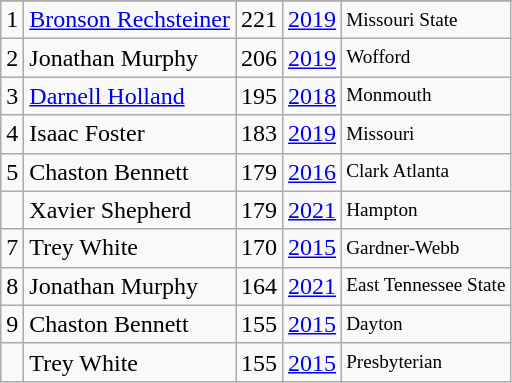<table class="wikitable">
<tr>
</tr>
<tr>
<td>1</td>
<td><a href='#'>Bronson Rechsteiner</a></td>
<td>221</td>
<td><a href='#'>2019</a></td>
<td style="font-size:80%;">Missouri State</td>
</tr>
<tr>
<td>2</td>
<td>Jonathan Murphy</td>
<td>206</td>
<td><a href='#'>2019</a></td>
<td style="font-size:80%;">Wofford</td>
</tr>
<tr>
<td>3</td>
<td><a href='#'>Darnell Holland</a></td>
<td>195</td>
<td><a href='#'>2018</a></td>
<td style="font-size:80%;">Monmouth</td>
</tr>
<tr>
<td>4</td>
<td>Isaac Foster</td>
<td>183</td>
<td><a href='#'>2019</a></td>
<td style="font-size:80%;">Missouri</td>
</tr>
<tr>
<td>5</td>
<td>Chaston Bennett</td>
<td>179</td>
<td><a href='#'>2016</a></td>
<td style="font-size:80%;">Clark Atlanta</td>
</tr>
<tr>
<td></td>
<td>Xavier Shepherd</td>
<td>179</td>
<td><a href='#'>2021</a></td>
<td style="font-size:80%;">Hampton</td>
</tr>
<tr>
<td>7</td>
<td>Trey White</td>
<td>170</td>
<td><a href='#'>2015</a></td>
<td style="font-size:80%;">Gardner-Webb</td>
</tr>
<tr>
<td>8</td>
<td>Jonathan Murphy</td>
<td>164</td>
<td><a href='#'>2021</a></td>
<td style="font-size:80%;">East Tennessee State</td>
</tr>
<tr>
<td>9</td>
<td>Chaston Bennett</td>
<td>155</td>
<td><a href='#'>2015</a></td>
<td style="font-size:80%;">Dayton</td>
</tr>
<tr>
<td></td>
<td>Trey White</td>
<td>155</td>
<td><a href='#'>2015</a></td>
<td style="font-size:80%;">Presbyterian</td>
</tr>
</table>
